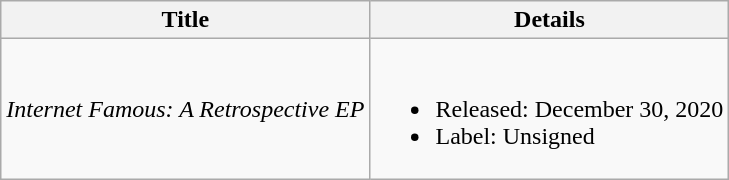<table class="wikitable">
<tr>
<th>Title</th>
<th>Details</th>
</tr>
<tr>
<td><em>Internet Famous: A Retrospective EP</em></td>
<td><br><ul><li>Released: December 30, 2020</li><li>Label: Unsigned</li></ul></td>
</tr>
</table>
